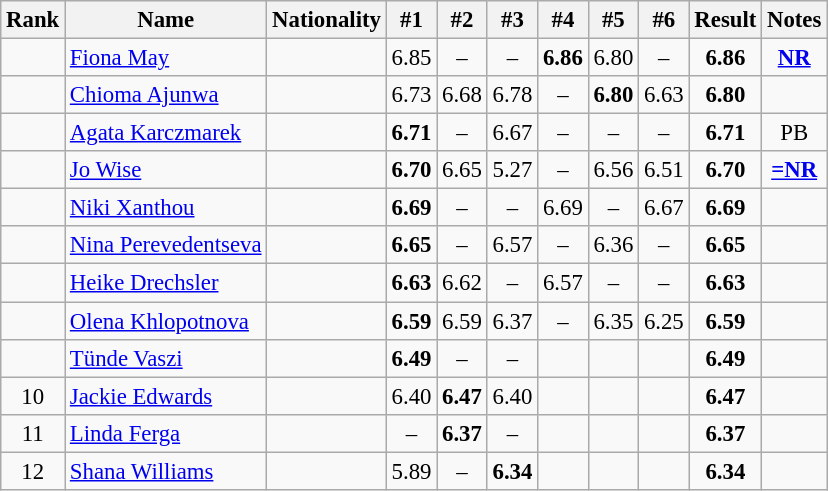<table class="wikitable sortable" style="text-align:center;font-size:95%">
<tr>
<th>Rank</th>
<th>Name</th>
<th>Nationality</th>
<th>#1</th>
<th>#2</th>
<th>#3</th>
<th>#4</th>
<th>#5</th>
<th>#6</th>
<th>Result</th>
<th>Notes</th>
</tr>
<tr>
<td></td>
<td align="left"><a href='#'>Fiona May</a></td>
<td align=left></td>
<td>6.85</td>
<td>–</td>
<td>–</td>
<td><strong>6.86</strong></td>
<td>6.80</td>
<td>–</td>
<td><strong>6.86</strong></td>
<td><strong><a href='#'>NR</a></strong></td>
</tr>
<tr>
<td></td>
<td align="left"><a href='#'>Chioma Ajunwa</a></td>
<td align=left></td>
<td>6.73</td>
<td>6.68</td>
<td>6.78</td>
<td>–</td>
<td><strong>6.80</strong></td>
<td>6.63</td>
<td><strong>6.80</strong></td>
<td></td>
</tr>
<tr>
<td></td>
<td align="left"><a href='#'>Agata Karczmarek</a></td>
<td align=left></td>
<td><strong>6.71</strong></td>
<td>–</td>
<td>6.67</td>
<td>–</td>
<td>–</td>
<td>–</td>
<td><strong>6.71</strong></td>
<td>PB</td>
</tr>
<tr>
<td></td>
<td align="left"><a href='#'>Jo Wise</a></td>
<td align=left></td>
<td><strong>6.70</strong></td>
<td>6.65</td>
<td>5.27</td>
<td>–</td>
<td>6.56</td>
<td>6.51</td>
<td><strong>6.70</strong></td>
<td><strong><a href='#'>=NR</a></strong></td>
</tr>
<tr>
<td></td>
<td align="left"><a href='#'>Niki Xanthou</a></td>
<td align=left></td>
<td><strong>6.69</strong></td>
<td>–</td>
<td>–</td>
<td>6.69</td>
<td>–</td>
<td>6.67</td>
<td><strong>6.69</strong></td>
<td></td>
</tr>
<tr>
<td></td>
<td align="left"><a href='#'>Nina Perevedentseva</a></td>
<td align=left></td>
<td><strong>6.65</strong></td>
<td>–</td>
<td>6.57</td>
<td>–</td>
<td>6.36</td>
<td>–</td>
<td><strong>6.65</strong></td>
<td></td>
</tr>
<tr>
<td></td>
<td align="left"><a href='#'>Heike Drechsler</a></td>
<td align=left></td>
<td><strong>6.63</strong></td>
<td>6.62</td>
<td>–</td>
<td>6.57</td>
<td>–</td>
<td>–</td>
<td><strong>6.63</strong></td>
<td></td>
</tr>
<tr>
<td></td>
<td align="left"><a href='#'>Olena Khlopotnova</a></td>
<td align=left></td>
<td><strong>6.59</strong></td>
<td>6.59</td>
<td>6.37</td>
<td>–</td>
<td>6.35</td>
<td>6.25</td>
<td><strong>6.59</strong></td>
<td></td>
</tr>
<tr>
<td></td>
<td align="left"><a href='#'>Tünde Vaszi</a></td>
<td align=left></td>
<td><strong>6.49</strong></td>
<td>–</td>
<td>–</td>
<td></td>
<td></td>
<td></td>
<td><strong>6.49</strong></td>
<td></td>
</tr>
<tr>
<td>10</td>
<td align="left"><a href='#'>Jackie Edwards</a></td>
<td align=left></td>
<td>6.40</td>
<td><strong>6.47</strong></td>
<td>6.40</td>
<td></td>
<td></td>
<td></td>
<td><strong>6.47</strong></td>
<td></td>
</tr>
<tr>
<td>11</td>
<td align="left"><a href='#'>Linda Ferga</a></td>
<td align=left></td>
<td>–</td>
<td><strong>6.37</strong></td>
<td>–</td>
<td></td>
<td></td>
<td></td>
<td><strong>6.37</strong></td>
<td></td>
</tr>
<tr>
<td>12</td>
<td align="left"><a href='#'>Shana Williams</a></td>
<td align=left></td>
<td>5.89</td>
<td>–</td>
<td><strong>6.34</strong></td>
<td></td>
<td></td>
<td></td>
<td><strong>6.34</strong></td>
<td></td>
</tr>
</table>
